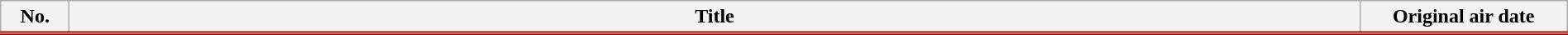<table class="wikitable" style="width:100%; margin:auto; background:#FFF;">
<tr style="border-bottom: 3px solid #B60000;">
<th style="width:3em;">No.</th>
<th>Title</th>
<th style="width:10em;">Original air date</th>
</tr>
<tr>
</tr>
</table>
